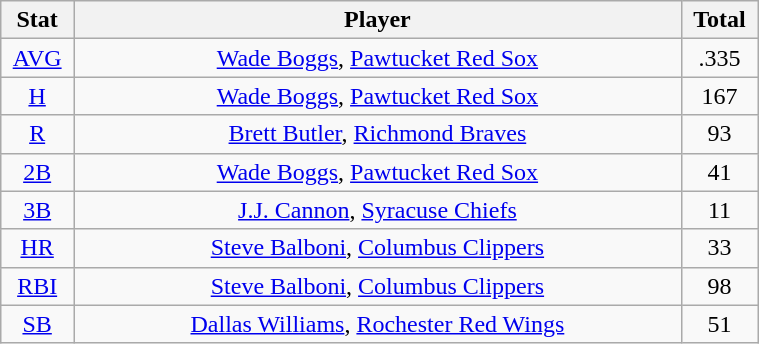<table class="wikitable" width="40%" style="text-align:center;">
<tr>
<th width="5%">Stat</th>
<th width="60%">Player</th>
<th width="5%">Total</th>
</tr>
<tr>
<td><a href='#'>AVG</a></td>
<td><a href='#'>Wade Boggs</a>, <a href='#'>Pawtucket Red Sox</a></td>
<td>.335</td>
</tr>
<tr>
<td><a href='#'>H</a></td>
<td><a href='#'>Wade Boggs</a>, <a href='#'>Pawtucket Red Sox</a></td>
<td>167</td>
</tr>
<tr>
<td><a href='#'>R</a></td>
<td><a href='#'>Brett Butler</a>, <a href='#'>Richmond Braves</a></td>
<td>93</td>
</tr>
<tr>
<td><a href='#'>2B</a></td>
<td><a href='#'>Wade Boggs</a>, <a href='#'>Pawtucket Red Sox</a></td>
<td>41</td>
</tr>
<tr>
<td><a href='#'>3B</a></td>
<td><a href='#'>J.J. Cannon</a>, <a href='#'>Syracuse Chiefs</a></td>
<td>11</td>
</tr>
<tr>
<td><a href='#'>HR</a></td>
<td><a href='#'>Steve Balboni</a>, <a href='#'>Columbus Clippers</a></td>
<td>33</td>
</tr>
<tr>
<td><a href='#'>RBI</a></td>
<td><a href='#'>Steve Balboni</a>, <a href='#'>Columbus Clippers</a></td>
<td>98</td>
</tr>
<tr>
<td><a href='#'>SB</a></td>
<td><a href='#'>Dallas Williams</a>, <a href='#'>Rochester Red Wings</a></td>
<td>51</td>
</tr>
</table>
